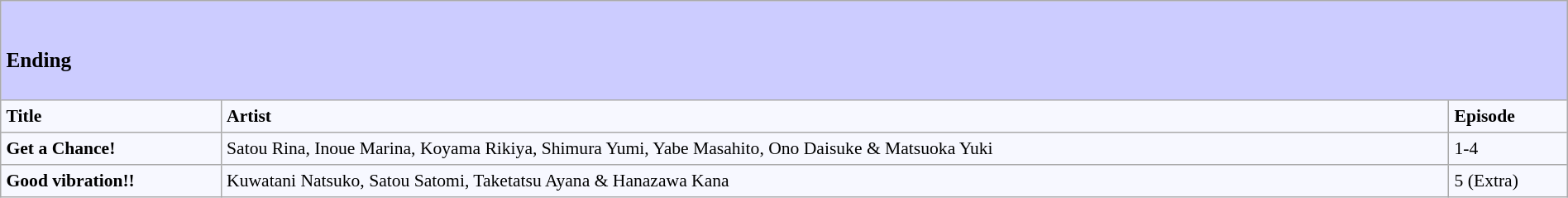<table border="" cellpadding="4" cellspacing="0" width="100%" style="border: 1px #aaaaaa solid; border-collapse: collapse; padding: 0.2em; margin: 1em 1em 1em 0; background: #f7f8ff; font-size:0.9em">
<tr valign="middle" bgcolor="#ccccff">
<td colspan=3><br><h3>Ending</h3></td>
</tr>
<tr>
<td><strong>Title</strong></td>
<td><strong>Artist</strong></td>
<td><strong>Episode</strong></td>
</tr>
<tr>
<td><strong>Get a Chance!</strong></td>
<td>Satou Rina, Inoue Marina, Koyama Rikiya, Shimura Yumi, Yabe Masahito, Ono Daisuke & Matsuoka Yuki</td>
<td>1-4</td>
</tr>
<tr>
<td><strong>Good vibration!!</strong></td>
<td>Kuwatani Natsuko, Satou Satomi, Taketatsu Ayana & Hanazawa Kana</td>
<td>5 (Extra)</td>
</tr>
</table>
